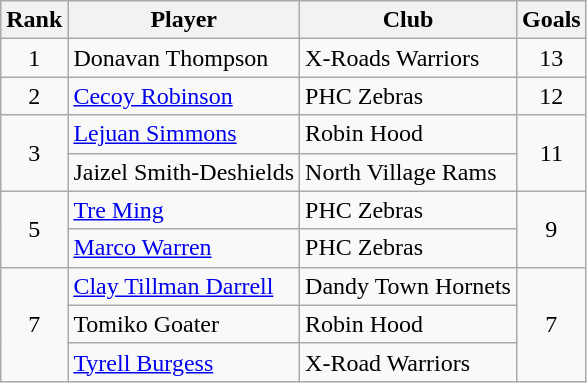<table class="wikitable" style="text-align:center">
<tr>
<th>Rank</th>
<th>Player</th>
<th>Club</th>
<th>Goals</th>
</tr>
<tr>
<td>1</td>
<td align="left"> Donavan Thompson</td>
<td align="left">X-Roads Warriors</td>
<td>13</td>
</tr>
<tr>
<td>2</td>
<td align="left"> <a href='#'>Cecoy Robinson</a></td>
<td align="left">PHC Zebras</td>
<td>12</td>
</tr>
<tr>
<td rowspan="2">3</td>
<td align="left"> <a href='#'>Lejuan Simmons</a></td>
<td align="left">Robin Hood</td>
<td rowspan=2">11</td>
</tr>
<tr>
<td align="left"> Jaizel Smith-Deshields</td>
<td align="left">North Village Rams</td>
</tr>
<tr>
<td rowspan="2">5</td>
<td align="left"> <a href='#'>Tre Ming</a></td>
<td align="left">PHC Zebras</td>
<td rowspan="2">9</td>
</tr>
<tr>
<td align="left"> <a href='#'>Marco Warren</a></td>
<td align="left">PHC Zebras</td>
</tr>
<tr>
<td rowspan="3">7</td>
<td align="left"> <a href='#'>Clay Tillman Darrell</a></td>
<td align="left">Dandy Town Hornets</td>
<td rowspan="3">7</td>
</tr>
<tr>
<td align="left"> Tomiko Goater</td>
<td align="left">Robin Hood</td>
</tr>
<tr>
<td align="left"> <a href='#'>Tyrell Burgess</a></td>
<td align="left">X-Road Warriors</td>
</tr>
</table>
